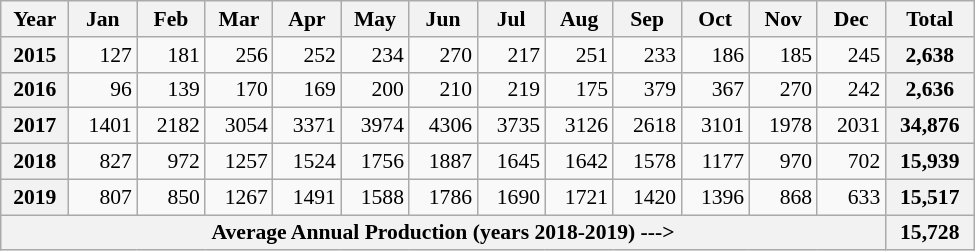<table class=wikitable style="text-align:right; font-size:0.9em; width:650px;">
<tr>
<th>Year</th>
<th>Jan</th>
<th>Feb</th>
<th>Mar</th>
<th>Apr</th>
<th>May</th>
<th>Jun</th>
<th>Jul</th>
<th>Aug</th>
<th>Sep</th>
<th>Oct</th>
<th>Nov</th>
<th>Dec</th>
<th>Total</th>
</tr>
<tr>
<th>2015</th>
<td>127</td>
<td>181</td>
<td>256</td>
<td>252</td>
<td>234</td>
<td>270</td>
<td>217</td>
<td>251</td>
<td>233</td>
<td>186</td>
<td>185</td>
<td>245</td>
<th>2,638</th>
</tr>
<tr>
<th>2016</th>
<td>96</td>
<td>139</td>
<td>170</td>
<td>169</td>
<td>200</td>
<td>210</td>
<td>219</td>
<td>175</td>
<td>379</td>
<td>367</td>
<td>270</td>
<td>242</td>
<th>2,636</th>
</tr>
<tr>
<th>2017</th>
<td>1401</td>
<td>2182</td>
<td>3054</td>
<td>3371</td>
<td>3974</td>
<td>4306</td>
<td>3735</td>
<td>3126</td>
<td>2618</td>
<td>3101</td>
<td>1978</td>
<td>2031</td>
<th>34,876</th>
</tr>
<tr>
<th>2018</th>
<td>827</td>
<td>972</td>
<td>1257</td>
<td>1524</td>
<td>1756</td>
<td>1887</td>
<td>1645</td>
<td>1642</td>
<td>1578</td>
<td>1177</td>
<td>970</td>
<td>702</td>
<th>15,939</th>
</tr>
<tr>
<th>2019</th>
<td>807</td>
<td>850</td>
<td>1267</td>
<td>1491</td>
<td>1588</td>
<td>1786</td>
<td>1690</td>
<td>1721</td>
<td>1420</td>
<td>1396</td>
<td>868</td>
<td>633</td>
<th>15,517</th>
</tr>
<tr>
<th colspan=13>Average Annual Production (years 2018-2019) ---></th>
<th>15,728</th>
</tr>
</table>
